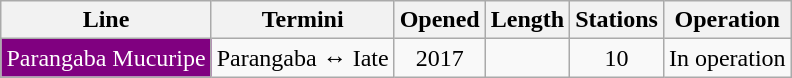<table class="wikitable" style="margin: 1em auto 1em auto;">
<tr>
<th>Line</th>
<th>Termini</th>
<th>Opened</th>
<th>Length</th>
<th>Stations</th>
<th>Operation</th>
</tr>
<tr>
<td align="center" style="background:purple; color:white">Parangaba Mucuripe</td>
<td align="center">Parangaba ↔ Iate</td>
<td align="center">2017</td>
<td align="center"></td>
<td align="center">10</td>
<td>In operation</td>
</tr>
</table>
